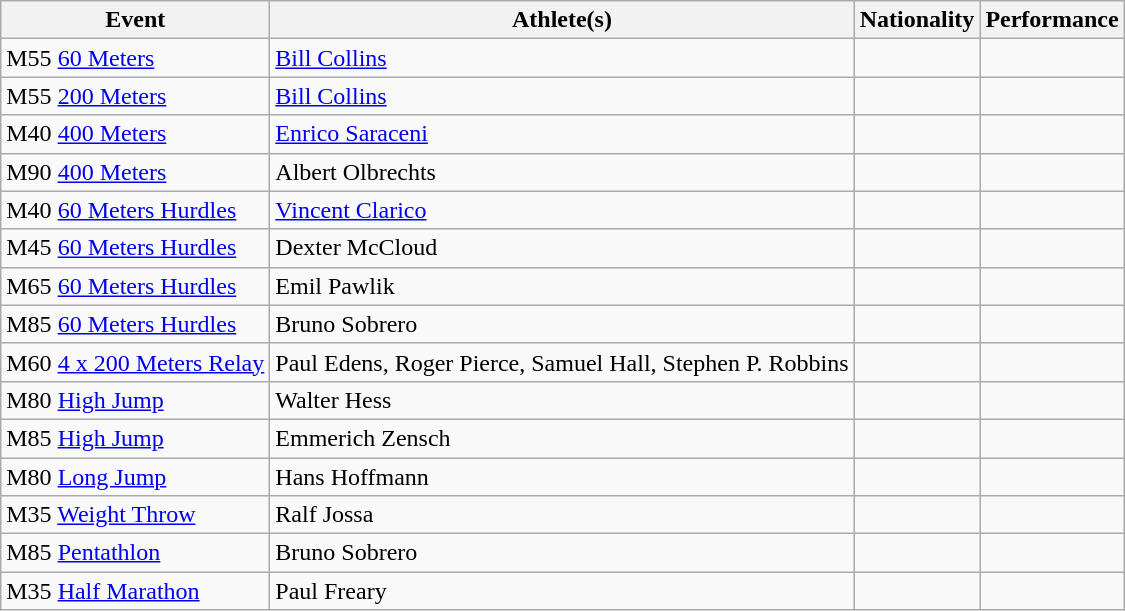<table class="wikitable">
<tr>
<th>Event</th>
<th>Athlete(s)</th>
<th>Nationality</th>
<th>Performance</th>
</tr>
<tr>
<td>M55 <a href='#'>60 Meters</a></td>
<td><a href='#'>Bill Collins</a></td>
<td></td>
<td></td>
</tr>
<tr>
<td>M55 <a href='#'>200 Meters</a></td>
<td><a href='#'>Bill Collins</a></td>
<td></td>
<td></td>
</tr>
<tr>
<td>M40 <a href='#'>400 Meters</a></td>
<td><a href='#'>Enrico Saraceni</a></td>
<td></td>
<td></td>
</tr>
<tr>
<td>M90 <a href='#'>400 Meters</a></td>
<td>Albert Olbrechts</td>
<td></td>
<td></td>
</tr>
<tr>
<td>M40 <a href='#'>60 Meters Hurdles</a></td>
<td><a href='#'>Vincent Clarico</a></td>
<td></td>
<td></td>
</tr>
<tr>
<td>M45 <a href='#'>60 Meters Hurdles</a></td>
<td>Dexter McCloud</td>
<td></td>
<td></td>
</tr>
<tr>
<td>M65 <a href='#'>60 Meters Hurdles</a></td>
<td>Emil Pawlik</td>
<td></td>
<td></td>
</tr>
<tr>
<td>M85 <a href='#'>60 Meters Hurdles</a></td>
<td>Bruno Sobrero</td>
<td></td>
<td></td>
</tr>
<tr>
<td>M60 <a href='#'>4 x 200 Meters Relay</a></td>
<td>Paul Edens, Roger Pierce, Samuel Hall, Stephen P. Robbins</td>
<td></td>
<td></td>
</tr>
<tr>
<td>M80 <a href='#'>High Jump</a></td>
<td>Walter Hess</td>
<td></td>
<td></td>
</tr>
<tr>
<td>M85 <a href='#'>High Jump</a></td>
<td>Emmerich Zensch</td>
<td></td>
<td></td>
</tr>
<tr>
<td>M80 <a href='#'>Long Jump</a></td>
<td>Hans Hoffmann</td>
<td></td>
<td></td>
</tr>
<tr>
<td>M35 <a href='#'>Weight Throw</a></td>
<td>Ralf Jossa</td>
<td></td>
<td></td>
</tr>
<tr>
<td>M85 <a href='#'>Pentathlon</a></td>
<td>Bruno Sobrero</td>
<td></td>
<td></td>
</tr>
<tr>
<td>M35 <a href='#'>Half Marathon</a></td>
<td>Paul Freary</td>
<td></td>
<td></td>
</tr>
</table>
